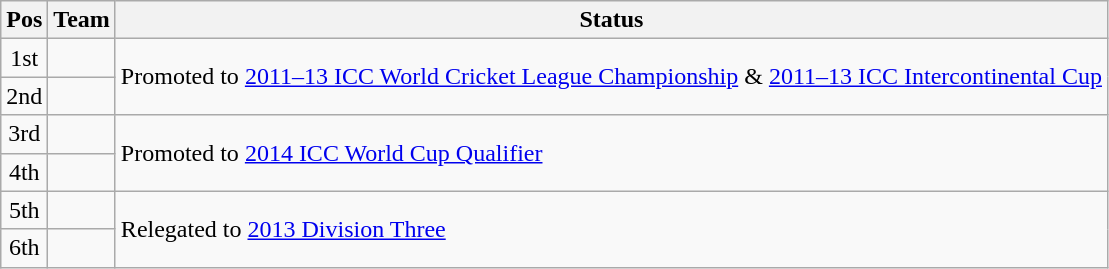<table class="wikitable">
<tr>
<th>Pos</th>
<th>Team</th>
<th>Status</th>
</tr>
<tr>
<td align="center">1st</td>
<td></td>
<td rowspan=2>Promoted to <a href='#'>2011–13 ICC World Cricket League Championship</a> & <a href='#'>2011–13 ICC Intercontinental Cup</a></td>
</tr>
<tr>
<td align="center">2nd</td>
<td></td>
</tr>
<tr>
<td align="center">3rd</td>
<td></td>
<td rowspan=2>Promoted to <a href='#'>2014 ICC World Cup Qualifier</a></td>
</tr>
<tr>
<td align="center">4th</td>
<td></td>
</tr>
<tr>
<td align="center">5th</td>
<td></td>
<td rowspan=2>Relegated to <a href='#'>2013 Division Three</a></td>
</tr>
<tr>
<td align="center">6th</td>
<td></td>
</tr>
</table>
